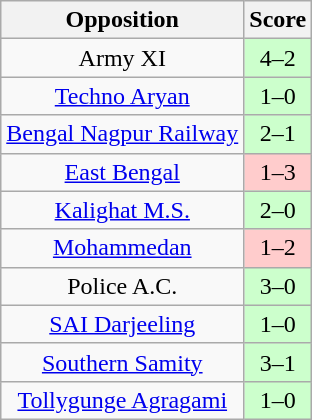<table class="wikitable" style="text-align:center">
<tr>
<th>Opposition</th>
<th>Score</th>
</tr>
<tr>
<td>Army XI</td>
<td style="background-color:#ccffcc;">4–2</td>
</tr>
<tr>
<td><a href='#'>Techno Aryan</a></td>
<td style="background-color:#ccffcc;">1–0</td>
</tr>
<tr>
<td><a href='#'>Bengal Nagpur Railway</a></td>
<td style="background-color:#ccffcc;">2–1</td>
</tr>
<tr>
<td><a href='#'>East Bengal</a></td>
<td style="background-color:#ffcccc;">1–3</td>
</tr>
<tr>
<td><a href='#'>Kalighat M.S.</a></td>
<td style="background-color:#ccffcc;">2–0</td>
</tr>
<tr>
<td><a href='#'>Mohammedan</a></td>
<td style="background-color:#ffcccc;">1–2</td>
</tr>
<tr>
<td>Police A.C.</td>
<td style="background-color:#ccffcc;">3–0</td>
</tr>
<tr>
<td><a href='#'>SAI Darjeeling</a></td>
<td style="background-color:#ccffcc;">1–0</td>
</tr>
<tr>
<td><a href='#'>Southern Samity</a></td>
<td style="background-color:#ccffcc;">3–1</td>
</tr>
<tr>
<td><a href='#'>Tollygunge Agragami</a></td>
<td style="background-color:#ccffcc;">1–0</td>
</tr>
</table>
